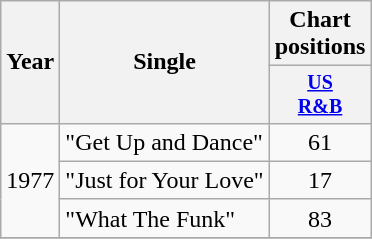<table class="wikitable" style="text-align:center;">
<tr>
<th rowspan="2">Year</th>
<th rowspan="2">Single</th>
<th>Chart positions</th>
</tr>
<tr style="font-size:smaller;">
<th width="40"><a href='#'>US<br>R&B</a></th>
</tr>
<tr>
<td rowspan="3">1977</td>
<td align="left">"Get Up and Dance"</td>
<td>61</td>
</tr>
<tr>
<td align="left">"Just for Your Love"</td>
<td>17</td>
</tr>
<tr>
<td align="left">"What The Funk"</td>
<td>83</td>
</tr>
<tr>
</tr>
</table>
